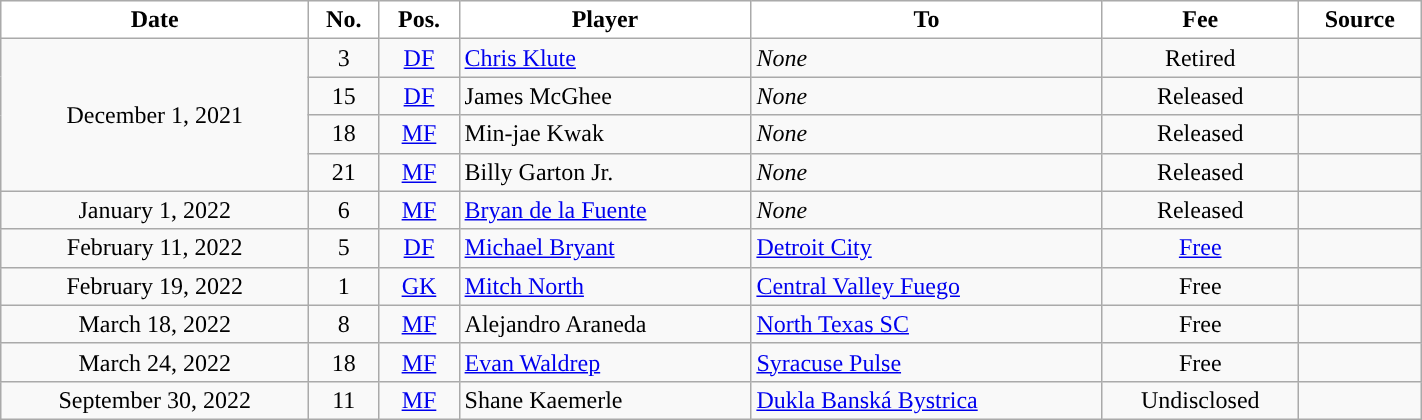<table class="wikitable plainrowheaders sortable" sortable" style="text-align:center;width:75%;">
<tr>
<th scope="col" style="background:#FFFFFF; color:#000000; ">Date</th>
<th scope="col" style="background:#FFFFFF; color:#000000; ">No.</th>
<th scope="col" style="background:#FFFFFF; color:#000000; ">Pos.</th>
<th scope="col" style="background:#FFFFFF; color:#000000; ">Player</th>
<th scope="col" style="background:#FFFFFF; color:#000000; ">To</th>
<th scope="col" style="background:#FFFFFF; color:#000000; ">Fee</th>
<th scope="col" class="unsortable" style="background:#FFFFFF; color:#000000; ">Source</th>
</tr>
<tr>
<td rowspan="4">December 1, 2021</td>
<td>3</td>
<td><a href='#'>DF</a></td>
<td align="left"> <a href='#'>Chris Klute</a></td>
<td align="left"><em>None</em></td>
<td>Retired</td>
<td></td>
</tr>
<tr>
<td>15</td>
<td><a href='#'>DF</a></td>
<td align="left"> James McGhee</td>
<td align="left"><em>None</em></td>
<td>Released</td>
<td></td>
</tr>
<tr>
<td>18</td>
<td><a href='#'>MF</a></td>
<td align="left"> Min-jae Kwak</td>
<td align="left"><em>None</em></td>
<td>Released</td>
<td></td>
</tr>
<tr>
<td>21</td>
<td><a href='#'>MF</a></td>
<td align="left"> Billy Garton Jr.</td>
<td align="left"><em>None</em></td>
<td>Released</td>
<td></td>
</tr>
<tr>
<td>January 1, 2022</td>
<td>6</td>
<td><a href='#'>MF</a></td>
<td align="left"> <a href='#'>Bryan de la Fuente</a></td>
<td align="left"><em>None</em></td>
<td>Released</td>
<td></td>
</tr>
<tr>
<td>February 11, 2022</td>
<td>5</td>
<td><a href='#'>DF</a></td>
<td align="left"> <a href='#'>Michael Bryant</a></td>
<td align="left"> <a href='#'>Detroit City</a></td>
<td><a href='#'>Free</a></td>
<td></td>
</tr>
<tr>
<td>February 19, 2022</td>
<td>1</td>
<td><a href='#'>GK</a></td>
<td align="left"> <a href='#'>Mitch North</a></td>
<td align="left"> <a href='#'>Central Valley Fuego</a></td>
<td>Free</td>
<td></td>
</tr>
<tr>
<td>March 18, 2022</td>
<td>8</td>
<td><a href='#'>MF</a></td>
<td align="left"> Alejandro Araneda</td>
<td align="left"> <a href='#'>North Texas SC</a></td>
<td>Free</td>
<td></td>
</tr>
<tr>
<td>March 24, 2022</td>
<td>18</td>
<td><a href='#'>MF</a></td>
<td align="left"> <a href='#'>Evan Waldrep</a></td>
<td align="left"> <a href='#'>Syracuse Pulse</a></td>
<td>Free</td>
<td></td>
</tr>
<tr>
<td>September 30, 2022</td>
<td>11</td>
<td><a href='#'>MF</a></td>
<td align="left"> Shane Kaemerle</td>
<td align="left"> <a href='#'>Dukla Banská Bystrica</a></td>
<td>Undisclosed</td>
<td></td>
</tr>
</table>
